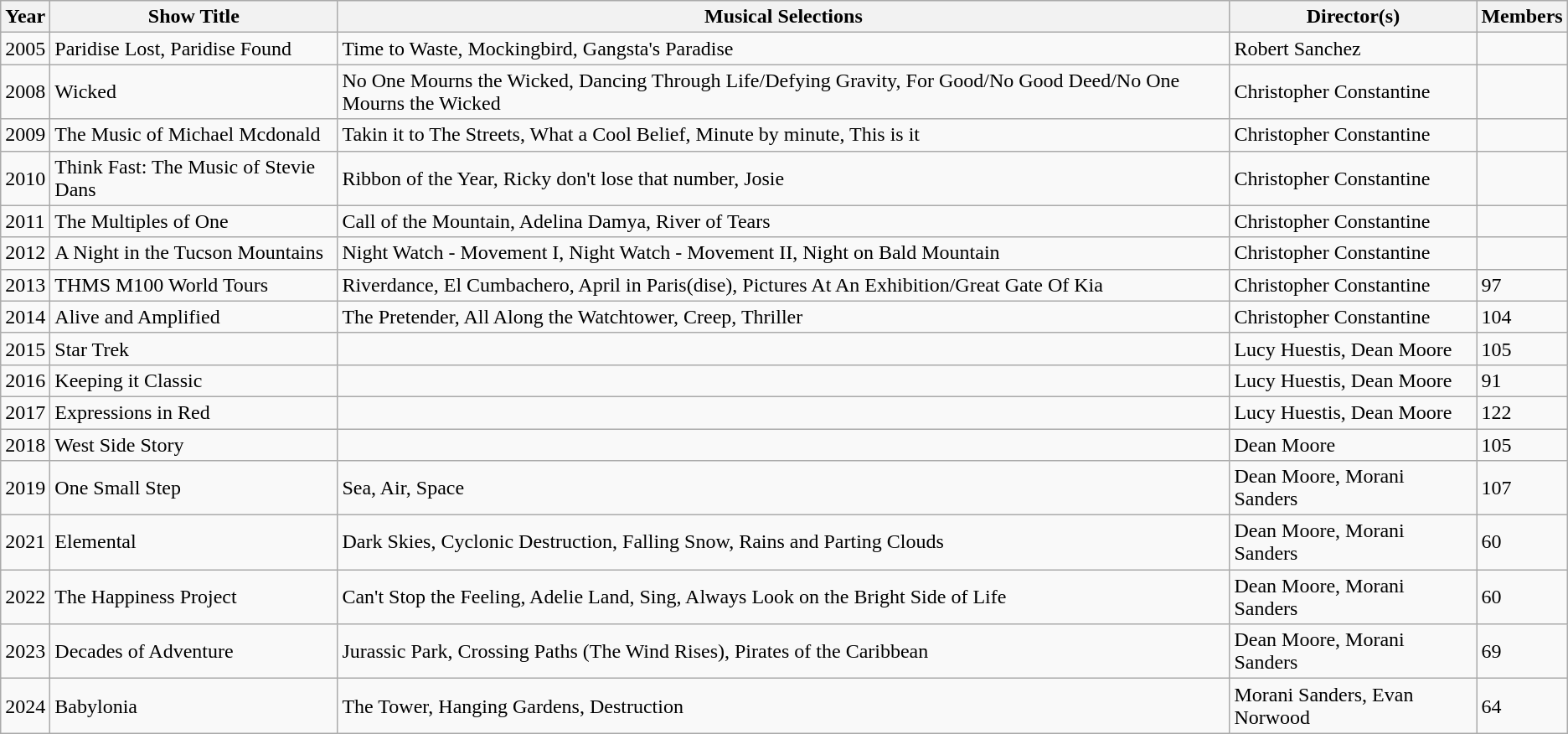<table class="wikitable mw-collapsible">
<tr>
<th>Year</th>
<th>Show Title</th>
<th>Musical Selections</th>
<th>Director(s)</th>
<th>Members</th>
</tr>
<tr>
<td>2005</td>
<td>Paridise Lost, Paridise Found</td>
<td>Time to Waste, Mockingbird, Gangsta's Paradise</td>
<td>Robert Sanchez</td>
<td></td>
</tr>
<tr>
<td>2008</td>
<td>Wicked</td>
<td>No One Mourns the Wicked, Dancing Through Life/Defying Gravity, For Good/No Good Deed/No One Mourns the Wicked</td>
<td>Christopher Constantine</td>
<td></td>
</tr>
<tr>
<td>2009</td>
<td>The Music of Michael Mcdonald</td>
<td>Takin it to The Streets, What a Cool Belief, Minute by minute, This is it</td>
<td>Christopher Constantine</td>
<td></td>
</tr>
<tr>
<td>2010</td>
<td>Think Fast: The Music of Stevie Dans</td>
<td>Ribbon of the Year, Ricky don't lose that number, Josie</td>
<td>Christopher Constantine</td>
<td></td>
</tr>
<tr>
<td>2011</td>
<td>The Multiples of One</td>
<td>Call of the Mountain, Adelina Damya, River of Tears</td>
<td>Christopher Constantine</td>
<td></td>
</tr>
<tr>
<td>2012</td>
<td>A Night in the Tucson Mountains</td>
<td>Night Watch - Movement I, Night Watch - Movement II, Night on Bald Mountain</td>
<td>Christopher Constantine</td>
<td></td>
</tr>
<tr>
<td>2013</td>
<td>THMS M100 World Tours</td>
<td>Riverdance, El Cumbachero, April in Paris(dise), Pictures At An Exhibition/Great Gate Of Kia</td>
<td>Christopher Constantine</td>
<td>97</td>
</tr>
<tr>
<td>2014</td>
<td>Alive and Amplified</td>
<td>The Pretender, All Along the Watchtower, Creep, Thriller</td>
<td>Christopher Constantine</td>
<td>104</td>
</tr>
<tr>
<td>2015</td>
<td>Star Trek</td>
<td></td>
<td>Lucy Huestis, Dean Moore</td>
<td>105</td>
</tr>
<tr>
<td>2016</td>
<td>Keeping it Classic</td>
<td></td>
<td>Lucy Huestis, Dean Moore</td>
<td>91</td>
</tr>
<tr>
<td>2017</td>
<td>Expressions in Red</td>
<td></td>
<td>Lucy Huestis, Dean Moore</td>
<td>122</td>
</tr>
<tr>
<td>2018</td>
<td>West Side Story</td>
<td></td>
<td>Dean Moore</td>
<td>105</td>
</tr>
<tr>
<td>2019</td>
<td>One Small Step</td>
<td>Sea, Air, Space</td>
<td>Dean Moore, Morani Sanders</td>
<td>107</td>
</tr>
<tr>
<td>2021</td>
<td>Elemental</td>
<td>Dark Skies, Cyclonic Destruction, Falling Snow, Rains and Parting Clouds</td>
<td>Dean Moore, Morani Sanders</td>
<td>60</td>
</tr>
<tr>
<td>2022</td>
<td>The Happiness Project</td>
<td>Can't Stop the Feeling, Adelie Land, Sing, Always Look on the Bright Side of Life</td>
<td>Dean Moore, Morani Sanders</td>
<td>60</td>
</tr>
<tr>
<td>2023</td>
<td>Decades of Adventure</td>
<td>Jurassic Park, Crossing Paths (The Wind Rises), Pirates of the Caribbean</td>
<td>Dean Moore, Morani Sanders</td>
<td>69</td>
</tr>
<tr>
<td>2024</td>
<td>Babylonia</td>
<td>The Tower, Hanging Gardens, Destruction</td>
<td>Morani Sanders, Evan Norwood</td>
<td>64</td>
</tr>
</table>
